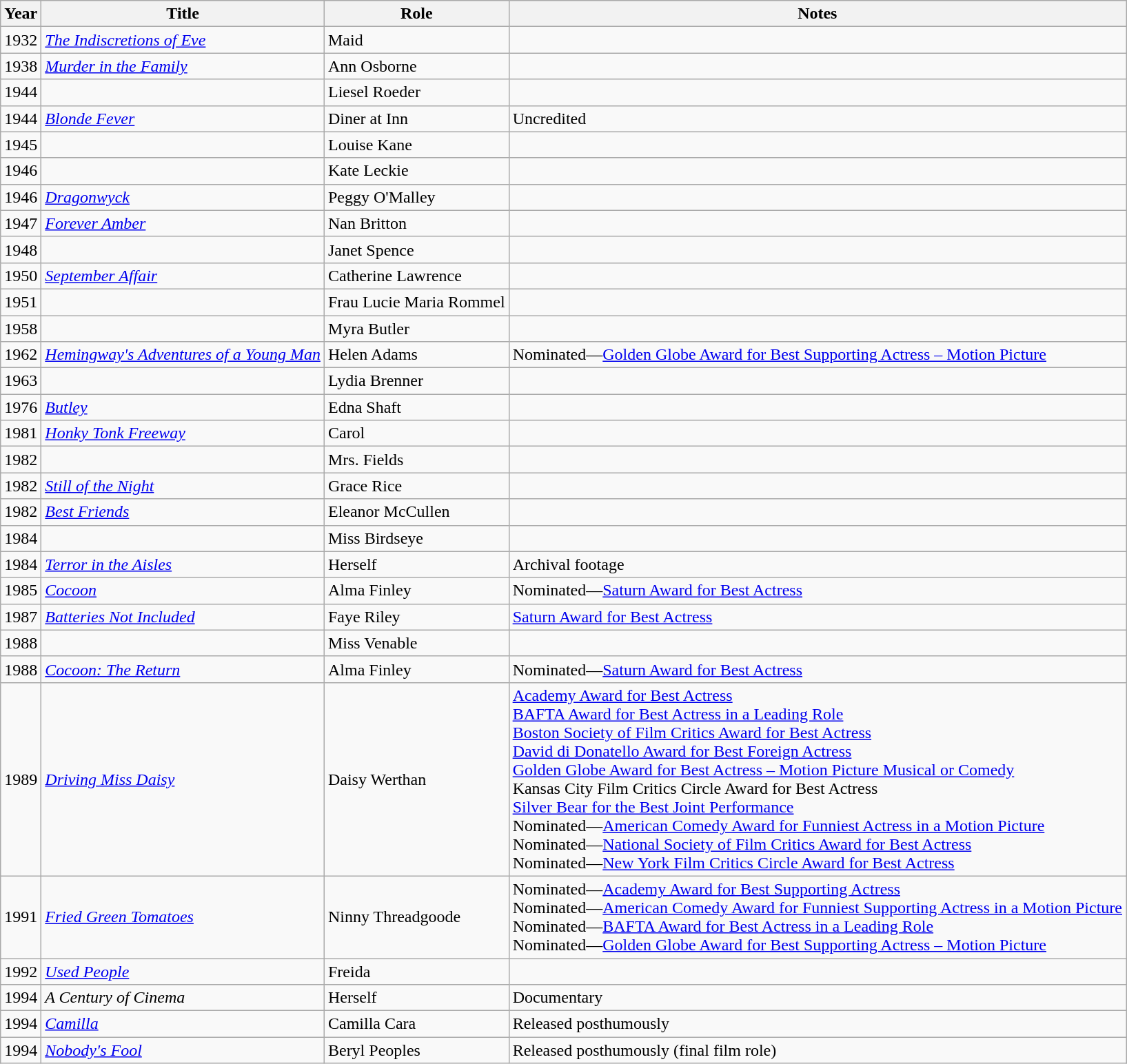<table class="wikitable sortable">
<tr>
<th>Year</th>
<th>Title</th>
<th>Role</th>
<th>Notes</th>
</tr>
<tr>
<td>1932</td>
<td><em><a href='#'>The Indiscretions of Eve</a></em></td>
<td>Maid</td>
<td></td>
</tr>
<tr>
<td>1938</td>
<td><em><a href='#'>Murder in the Family</a></em></td>
<td>Ann Osborne</td>
<td></td>
</tr>
<tr>
<td>1944</td>
<td><em></em></td>
<td>Liesel Roeder</td>
<td></td>
</tr>
<tr>
<td>1944</td>
<td><em><a href='#'>Blonde Fever</a></em></td>
<td>Diner at Inn</td>
<td>Uncredited</td>
</tr>
<tr>
<td>1945</td>
<td><em></em></td>
<td>Louise Kane</td>
<td></td>
</tr>
<tr>
<td>1946</td>
<td><em></em></td>
<td>Kate Leckie</td>
<td></td>
</tr>
<tr>
<td>1946</td>
<td><em><a href='#'>Dragonwyck</a></em></td>
<td>Peggy O'Malley</td>
<td></td>
</tr>
<tr>
<td>1947</td>
<td><em><a href='#'>Forever Amber</a></em></td>
<td>Nan Britton</td>
<td></td>
</tr>
<tr>
<td>1948</td>
<td><em></em></td>
<td>Janet Spence</td>
<td></td>
</tr>
<tr>
<td>1950</td>
<td><em><a href='#'>September Affair</a></em></td>
<td>Catherine Lawrence</td>
<td></td>
</tr>
<tr>
<td>1951</td>
<td><em></em></td>
<td>Frau Lucie Maria Rommel</td>
<td></td>
</tr>
<tr>
<td>1958</td>
<td><em></em></td>
<td>Myra Butler</td>
<td></td>
</tr>
<tr>
<td>1962</td>
<td><em><a href='#'>Hemingway's Adventures of a Young Man</a></em></td>
<td>Helen Adams</td>
<td>Nominated—<a href='#'>Golden Globe Award for Best Supporting Actress – Motion Picture</a></td>
</tr>
<tr>
<td>1963</td>
<td><em></em></td>
<td>Lydia Brenner</td>
<td></td>
</tr>
<tr>
<td>1976</td>
<td><em><a href='#'>Butley</a></em></td>
<td>Edna Shaft</td>
<td></td>
</tr>
<tr>
<td>1981</td>
<td><em><a href='#'>Honky Tonk Freeway</a></em></td>
<td>Carol</td>
<td></td>
</tr>
<tr>
<td>1982</td>
<td><em></em></td>
<td>Mrs. Fields</td>
<td></td>
</tr>
<tr>
<td>1982</td>
<td><em><a href='#'>Still of the Night</a></em></td>
<td>Grace Rice</td>
<td></td>
</tr>
<tr>
<td>1982</td>
<td><em><a href='#'>Best Friends</a></em></td>
<td>Eleanor McCullen</td>
<td></td>
</tr>
<tr>
<td>1984</td>
<td><em></em></td>
<td>Miss Birdseye</td>
<td></td>
</tr>
<tr>
<td>1984</td>
<td><em><a href='#'>Terror in the Aisles</a></em></td>
<td>Herself</td>
<td>Archival footage</td>
</tr>
<tr>
<td>1985</td>
<td><em><a href='#'>Cocoon</a></em></td>
<td>Alma Finley</td>
<td>Nominated—<a href='#'>Saturn Award for Best Actress</a></td>
</tr>
<tr>
<td>1987</td>
<td><em><a href='#'>Batteries Not Included</a></em></td>
<td>Faye Riley</td>
<td><a href='#'>Saturn Award for Best Actress</a></td>
</tr>
<tr>
<td>1988</td>
<td><em></em></td>
<td>Miss Venable</td>
<td></td>
</tr>
<tr>
<td>1988</td>
<td><em><a href='#'>Cocoon: The Return</a></em></td>
<td>Alma Finley</td>
<td>Nominated—<a href='#'>Saturn Award for Best Actress</a></td>
</tr>
<tr>
<td>1989</td>
<td><em><a href='#'>Driving Miss Daisy</a></em></td>
<td>Daisy Werthan</td>
<td><a href='#'>Academy Award for Best Actress</a><br><a href='#'>BAFTA Award for Best Actress in a Leading Role</a><br><a href='#'>Boston Society of Film Critics Award for Best Actress</a><br><a href='#'>David di Donatello Award for Best Foreign Actress</a><br><a href='#'>Golden Globe Award for Best Actress – Motion Picture Musical or Comedy</a><br>Kansas City Film Critics Circle Award for Best Actress<br><a href='#'>Silver Bear for the Best Joint Performance</a> <br>Nominated—<a href='#'>American Comedy Award for Funniest Actress in a Motion Picture</a><br>Nominated—<a href='#'>National Society of Film Critics Award for Best Actress</a><br>Nominated—<a href='#'>New York Film Critics Circle Award for Best Actress</a></td>
</tr>
<tr>
<td>1991</td>
<td><em><a href='#'>Fried Green Tomatoes</a></em></td>
<td>Ninny Threadgoode</td>
<td>Nominated—<a href='#'>Academy Award for Best Supporting Actress</a><br>Nominated—<a href='#'>American Comedy Award for Funniest Supporting Actress in a Motion Picture</a><br>Nominated—<a href='#'>BAFTA Award for Best Actress in a Leading Role</a><br>Nominated—<a href='#'>Golden Globe Award for Best Supporting Actress – Motion Picture</a></td>
</tr>
<tr>
<td>1992</td>
<td><em><a href='#'>Used People</a></em></td>
<td>Freida</td>
<td></td>
</tr>
<tr>
<td>1994</td>
<td><em>A Century of Cinema</em></td>
<td>Herself</td>
<td>Documentary</td>
</tr>
<tr>
<td>1994</td>
<td><em><a href='#'>Camilla</a></em></td>
<td>Camilla Cara</td>
<td>Released posthumously</td>
</tr>
<tr>
<td>1994</td>
<td><em><a href='#'>Nobody's Fool</a></em></td>
<td>Beryl Peoples</td>
<td>Released posthumously (final film role)</td>
</tr>
</table>
